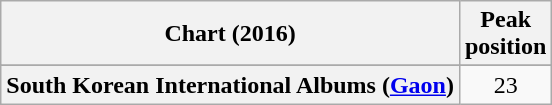<table class="wikitable sortable plainrowheaders" style="text-align:center">
<tr>
<th scope="col">Chart (2016)</th>
<th scope="col">Peak<br> position</th>
</tr>
<tr>
</tr>
<tr>
<th scope="row">South Korean International Albums (<a href='#'>Gaon</a>)</th>
<td>23</td>
</tr>
</table>
